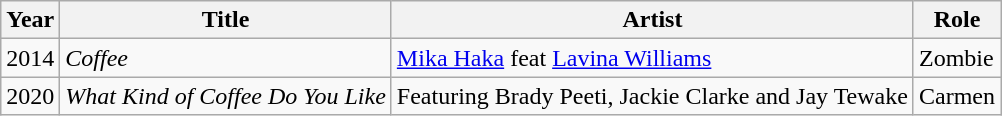<table class="wikitable">
<tr>
<th style="text-align: center; font-weight: bold;">Year</th>
<th style="text-align: center; font-weight: bold;">Title</th>
<th style="text-align: center; font-weight: bold;">Artist</th>
<th style="text-align: center; font-weight: bold;">Role</th>
</tr>
<tr>
<td>2014</td>
<td><em>Coffee</em></td>
<td><a href='#'>Mika Haka</a> feat <a href='#'>Lavina Williams</a></td>
<td>Zombie</td>
</tr>
<tr>
<td>2020</td>
<td><em>What Kind of Coffee Do You Like</em></td>
<td>Featuring Brady Peeti, Jackie Clarke and Jay Tewake</td>
<td>Carmen</td>
</tr>
</table>
